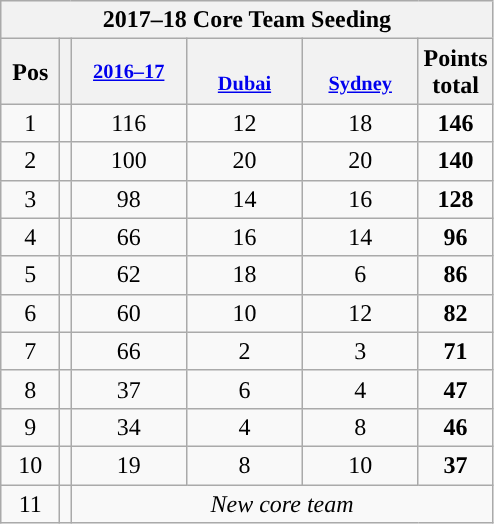<table class="wikitable" style="text-align:center">
<tr bgcolor="#efefef">
<th colspan=13 style="border-right:0px;";>2017–18 Core Team Seeding</th>
</tr>
<tr bgcolor="#efefef">
<th style="width:2em;">Pos</th>
<th></th>
<th style="width:5.2em; font-size:85%;"><a href='#'>2016–17</a></th>
<th style="width:5.2em; font-size:85%;"><br><a href='#'>Dubai</a></th>
<th style="width:5.2em; font-size:85%;"><br><a href='#'>Sydney</a></th>
<th>Points<br>total</th>
</tr>
<tr>
<td>1</td>
<td align=left></td>
<td>116</td>
<td>12</td>
<td>18</td>
<td><strong>146</strong></td>
</tr>
<tr>
<td>2</td>
<td align=left></td>
<td>100</td>
<td>20</td>
<td>20</td>
<td><strong>140</strong></td>
</tr>
<tr>
<td>3</td>
<td align=left></td>
<td>98</td>
<td>14</td>
<td>16</td>
<td><strong>128</strong></td>
</tr>
<tr>
<td>4</td>
<td align=left></td>
<td>66</td>
<td>16</td>
<td>14</td>
<td><strong>96</strong></td>
</tr>
<tr>
<td>5</td>
<td align=left></td>
<td>62</td>
<td>18</td>
<td>6</td>
<td><strong>86</strong></td>
</tr>
<tr>
<td>6</td>
<td align=left></td>
<td>60</td>
<td>10</td>
<td>12</td>
<td><strong>82</strong></td>
</tr>
<tr>
<td>7</td>
<td align=left></td>
<td>66</td>
<td>2</td>
<td>3</td>
<td><strong>71</strong></td>
</tr>
<tr>
<td>8</td>
<td align=left></td>
<td>37</td>
<td>6</td>
<td>4</td>
<td><strong>47</strong></td>
</tr>
<tr>
<td>9</td>
<td align=left></td>
<td>34</td>
<td>4</td>
<td>8</td>
<td><strong>46</strong></td>
</tr>
<tr>
<td>10</td>
<td align=left></td>
<td>19</td>
<td>8</td>
<td>10</td>
<td><strong>37</strong></td>
</tr>
<tr>
<td>11</td>
<td align=left></td>
<td colspan=4><em>New core team</em></td>
</tr>
</table>
